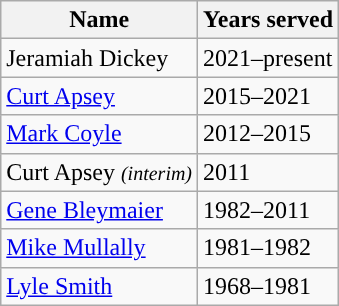<table class="wikitable"; style= "text-align: ">
<tr>
<th width=px>Name</th>
<th width=px>Years served</th>
</tr>
<tr>
<td align=left>Jeramiah Dickey</td>
<td>2021–present</td>
</tr>
<tr>
<td align=left><a href='#'>Curt Apsey</a></td>
<td>2015–2021</td>
</tr>
<tr>
<td align=left><a href='#'>Mark Coyle</a></td>
<td>2012–2015</td>
</tr>
<tr>
<td align=left>Curt Apsey <small><em>(interim)</em></small></td>
<td>2011</td>
</tr>
<tr>
<td align=left><a href='#'>Gene Bleymaier</a></td>
<td>1982–2011</td>
</tr>
<tr>
<td align=left><a href='#'>Mike Mullally</a></td>
<td>1981–1982</td>
</tr>
<tr>
<td align=left><a href='#'>Lyle Smith</a></td>
<td>1968–1981</td>
</tr>
</table>
